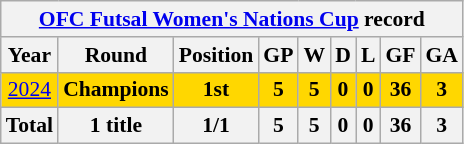<table class="wikitable" style="text-align: center;font-size:90%;">
<tr>
<th colspan=9><a href='#'>OFC Futsal Women's Nations Cup</a> record</th>
</tr>
<tr>
<th>Year</th>
<th>Round</th>
<th>Position</th>
<th>GP</th>
<th>W</th>
<th>D</th>
<th>L</th>
<th>GF</th>
<th>GA</th>
</tr>
<tr bgcolor=gold>
<td> <a href='#'>2024</a></td>
<td><strong>Champions</strong></td>
<td><strong>1st</strong></td>
<td><strong>5</strong></td>
<td><strong>5</strong></td>
<td><strong>0</strong></td>
<td><strong>0</strong></td>
<td><strong>36</strong></td>
<td><strong>3</strong></td>
</tr>
<tr>
<th><strong>Total</strong></th>
<th>1 title</th>
<th><strong>1/1</strong></th>
<th><strong>5</strong></th>
<th><strong>5</strong></th>
<th><strong>0</strong></th>
<th><strong>0</strong></th>
<th><strong>36</strong></th>
<th><strong>3</strong></th>
</tr>
</table>
